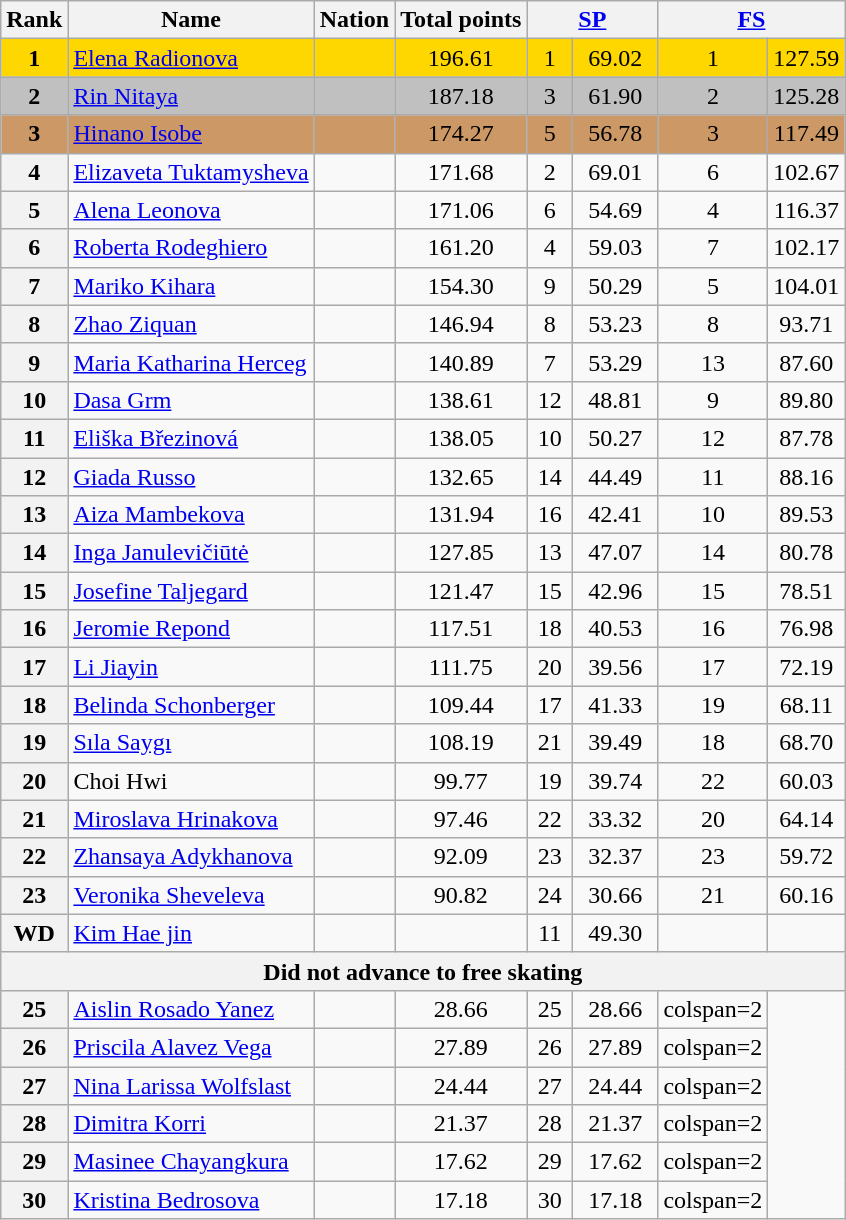<table class="wikitable sortable">
<tr>
<th>Rank</th>
<th>Name</th>
<th>Nation</th>
<th>Total points</th>
<th colspan="2" width="80px"><a href='#'>SP</a></th>
<th colspan="2" width="80px"><a href='#'>FS</a></th>
</tr>
<tr bgcolor="gold">
<td align="center"><strong>1</strong></td>
<td><a href='#'>Elena Radionova</a></td>
<td></td>
<td align="center">196.61</td>
<td align="center">1</td>
<td align="center">69.02</td>
<td align="center">1</td>
<td align="center">127.59</td>
</tr>
<tr bgcolor="silver">
<td align="center"><strong>2</strong></td>
<td><a href='#'>Rin Nitaya</a></td>
<td></td>
<td align="center">187.18</td>
<td align="center">3</td>
<td align="center">61.90</td>
<td align="center">2</td>
<td align="center">125.28</td>
</tr>
<tr bgcolor="#cc9966">
<td align="center"><strong>3</strong></td>
<td><a href='#'>Hinano Isobe</a></td>
<td></td>
<td align="center">174.27</td>
<td align="center">5</td>
<td align="center">56.78</td>
<td align="center">3</td>
<td align="center">117.49</td>
</tr>
<tr>
<th>4</th>
<td><a href='#'>Elizaveta Tuktamysheva</a></td>
<td></td>
<td align="center">171.68</td>
<td align="center">2</td>
<td align="center">69.01</td>
<td align="center">6</td>
<td align="center">102.67</td>
</tr>
<tr>
<th>5</th>
<td><a href='#'>Alena Leonova</a></td>
<td></td>
<td align="center">171.06</td>
<td align="center">6</td>
<td align="center">54.69</td>
<td align="center">4</td>
<td align="center">116.37</td>
</tr>
<tr>
<th>6</th>
<td><a href='#'>Roberta Rodeghiero</a></td>
<td></td>
<td align="center">161.20</td>
<td align="center">4</td>
<td align="center">59.03</td>
<td align="center">7</td>
<td align="center">102.17</td>
</tr>
<tr>
<th>7</th>
<td><a href='#'>Mariko Kihara</a></td>
<td></td>
<td align="center">154.30</td>
<td align="center">9</td>
<td align="center">50.29</td>
<td align="center">5</td>
<td align="center">104.01</td>
</tr>
<tr>
<th>8</th>
<td><a href='#'>Zhao Ziquan</a></td>
<td></td>
<td align="center">146.94</td>
<td align="center">8</td>
<td align="center">53.23</td>
<td align="center">8</td>
<td align="center">93.71</td>
</tr>
<tr>
<th>9</th>
<td><a href='#'>Maria Katharina Herceg</a></td>
<td></td>
<td align="center">140.89</td>
<td align="center">7</td>
<td align="center">53.29</td>
<td align="center">13</td>
<td align="center">87.60</td>
</tr>
<tr>
<th>10</th>
<td><a href='#'>Dasa Grm</a></td>
<td></td>
<td align="center">138.61</td>
<td align="center">12</td>
<td align="center">48.81</td>
<td align="center">9</td>
<td align="center">89.80</td>
</tr>
<tr>
<th>11</th>
<td><a href='#'>Eliška Březinová</a></td>
<td></td>
<td align="center">138.05</td>
<td align="center">10</td>
<td align="center">50.27</td>
<td align="center">12</td>
<td align="center">87.78</td>
</tr>
<tr>
<th>12</th>
<td><a href='#'>Giada Russo</a></td>
<td></td>
<td align="center">132.65</td>
<td align="center">14</td>
<td align="center">44.49</td>
<td align="center">11</td>
<td align="center">88.16</td>
</tr>
<tr>
<th>13</th>
<td><a href='#'>Aiza Mambekova</a></td>
<td></td>
<td align="center">131.94</td>
<td align="center">16</td>
<td align="center">42.41</td>
<td align="center">10</td>
<td align="center">89.53</td>
</tr>
<tr>
<th>14</th>
<td><a href='#'>Inga Janulevičiūtė</a></td>
<td></td>
<td align="center">127.85</td>
<td align="center">13</td>
<td align="center">47.07</td>
<td align="center">14</td>
<td align="center">80.78</td>
</tr>
<tr>
<th>15</th>
<td><a href='#'>Josefine Taljegard</a></td>
<td></td>
<td align="center">121.47</td>
<td align="center">15</td>
<td align="center">42.96</td>
<td align="center">15</td>
<td align="center">78.51</td>
</tr>
<tr>
<th>16</th>
<td><a href='#'>Jeromie Repond</a></td>
<td></td>
<td align="center">117.51</td>
<td align="center">18</td>
<td align="center">40.53</td>
<td align="center">16</td>
<td align="center">76.98</td>
</tr>
<tr>
<th>17</th>
<td><a href='#'>Li Jiayin</a></td>
<td></td>
<td align="center">111.75</td>
<td align="center">20</td>
<td align="center">39.56</td>
<td align="center">17</td>
<td align="center">72.19</td>
</tr>
<tr>
<th>18</th>
<td><a href='#'>Belinda Schonberger</a></td>
<td></td>
<td align="center">109.44</td>
<td align="center">17</td>
<td align="center">41.33</td>
<td align="center">19</td>
<td align="center">68.11</td>
</tr>
<tr>
<th>19</th>
<td><a href='#'>Sıla Saygı</a></td>
<td></td>
<td align="center">108.19</td>
<td align="center">21</td>
<td align="center">39.49</td>
<td align="center">18</td>
<td align="center">68.70</td>
</tr>
<tr>
<th>20</th>
<td>Choi Hwi</td>
<td></td>
<td align="center">99.77</td>
<td align="center">19</td>
<td align="center">39.74</td>
<td align="center">22</td>
<td align="center">60.03</td>
</tr>
<tr>
<th>21</th>
<td><a href='#'>Miroslava Hrinakova</a></td>
<td></td>
<td align="center">97.46</td>
<td align="center">22</td>
<td align="center">33.32</td>
<td align="center">20</td>
<td align="center">64.14</td>
</tr>
<tr>
<th>22</th>
<td><a href='#'>Zhansaya Adykhanova</a></td>
<td></td>
<td align="center">92.09</td>
<td align="center">23</td>
<td align="center">32.37</td>
<td align="center">23</td>
<td align="center">59.72</td>
</tr>
<tr>
<th>23</th>
<td><a href='#'>Veronika Sheveleva</a></td>
<td></td>
<td align="center">90.82</td>
<td align="center">24</td>
<td align="center">30.66</td>
<td align="center">21</td>
<td align="center">60.16</td>
</tr>
<tr>
<th>WD</th>
<td><a href='#'>Kim Hae jin</a></td>
<td></td>
<td align="center"></td>
<td align="center">11</td>
<td align="center">49.30</td>
<td align="center"></td>
<td align="center"></td>
</tr>
<tr>
<th colspan=8>Did not advance to free skating</th>
</tr>
<tr>
<th>25</th>
<td><a href='#'>Aislin Rosado Yanez</a></td>
<td></td>
<td align="center">28.66</td>
<td align="center">25</td>
<td align="center">28.66</td>
<td>colspan=2 </td>
</tr>
<tr>
<th>26</th>
<td><a href='#'>Priscila Alavez Vega</a></td>
<td></td>
<td align="center">27.89</td>
<td align="center">26</td>
<td align="center">27.89</td>
<td>colspan=2 </td>
</tr>
<tr>
<th>27</th>
<td><a href='#'>Nina Larissa Wolfslast</a></td>
<td></td>
<td align="center">24.44</td>
<td align="center">27</td>
<td align="center">24.44</td>
<td>colspan=2 </td>
</tr>
<tr>
<th>28</th>
<td><a href='#'>Dimitra Korri</a></td>
<td></td>
<td align="center">21.37</td>
<td align="center">28</td>
<td align="center">21.37</td>
<td>colspan=2 </td>
</tr>
<tr>
<th>29</th>
<td><a href='#'>Masinee Chayangkura</a></td>
<td></td>
<td align="center">17.62</td>
<td align="center">29</td>
<td align="center">17.62</td>
<td>colspan=2 </td>
</tr>
<tr>
<th>30</th>
<td><a href='#'>Kristina Bedrosova</a></td>
<td></td>
<td align="center">17.18</td>
<td align="center">30</td>
<td align="center">17.18</td>
<td>colspan=2 </td>
</tr>
</table>
